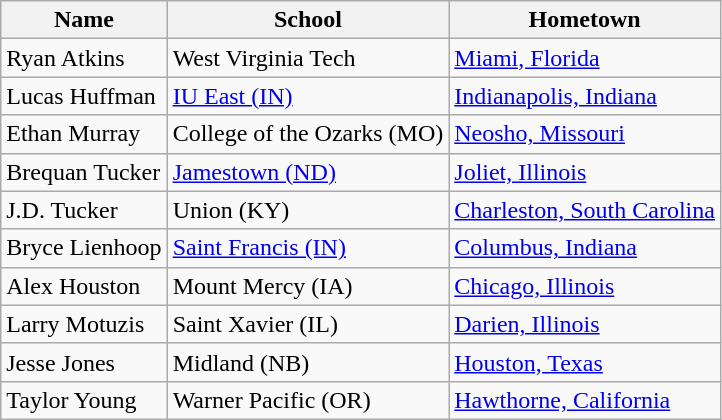<table class="wikitable sortable">
<tr>
<th>Name</th>
<th>School</th>
<th>Hometown</th>
</tr>
<tr>
<td>Ryan Atkins</td>
<td>West Virginia Tech</td>
<td><a href='#'>Miami, Florida</a></td>
</tr>
<tr>
<td>Lucas Huffman</td>
<td><a href='#'>IU East (IN)</a></td>
<td><a href='#'>Indianapolis, Indiana</a></td>
</tr>
<tr>
<td>Ethan Murray</td>
<td>College of the Ozarks (MO)</td>
<td><a href='#'>Neosho, Missouri</a></td>
</tr>
<tr>
<td>Brequan Tucker</td>
<td><a href='#'>Jamestown (ND)</a></td>
<td><a href='#'>Joliet, Illinois</a></td>
</tr>
<tr>
<td>J.D. Tucker</td>
<td>Union (KY)</td>
<td><a href='#'>Charleston, South Carolina</a></td>
</tr>
<tr>
<td>Bryce Lienhoop</td>
<td><a href='#'>Saint Francis (IN)</a></td>
<td><a href='#'>Columbus, Indiana</a></td>
</tr>
<tr>
<td>Alex Houston</td>
<td>Mount Mercy (IA)</td>
<td><a href='#'>Chicago, Illinois</a></td>
</tr>
<tr>
<td>Larry Motuzis</td>
<td>Saint Xavier (IL)</td>
<td><a href='#'>Darien, Illinois</a></td>
</tr>
<tr>
<td>Jesse Jones</td>
<td>Midland (NB)</td>
<td><a href='#'>Houston, Texas</a></td>
</tr>
<tr>
<td>Taylor Young</td>
<td>Warner Pacific (OR)</td>
<td><a href='#'>Hawthorne, California</a></td>
</tr>
</table>
